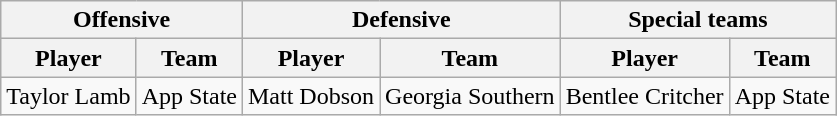<table class="wikitable">
<tr>
<th colspan="2">Offensive</th>
<th colspan="2">Defensive</th>
<th colspan="2">Special teams</th>
</tr>
<tr>
<th>Player</th>
<th>Team</th>
<th>Player</th>
<th>Team</th>
<th>Player</th>
<th>Team</th>
</tr>
<tr>
<td>Taylor Lamb</td>
<td>App State</td>
<td>Matt Dobson</td>
<td>Georgia Southern</td>
<td>Bentlee Critcher</td>
<td>App State</td>
</tr>
</table>
